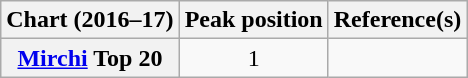<table class="wikitable" style="text-align:center">
<tr>
<th scope="col">Chart (2016–17)</th>
<th scope="col">Peak position</th>
<th>Reference(s)</th>
</tr>
<tr>
<th scope="row"><a href='#'>Mirchi</a> Top 20</th>
<td>1</td>
<td></td>
</tr>
</table>
